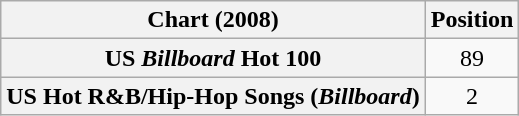<table class="wikitable sortable plainrowheaders">
<tr>
<th scope="col">Chart (2008)</th>
<th scope="col">Position</th>
</tr>
<tr>
<th scope="row">US <em>Billboard</em> Hot 100</th>
<td style="text-align:center">89</td>
</tr>
<tr>
<th scope="row">US Hot R&B/Hip-Hop Songs (<em>Billboard</em>)</th>
<td style="text-align:center">2</td>
</tr>
</table>
